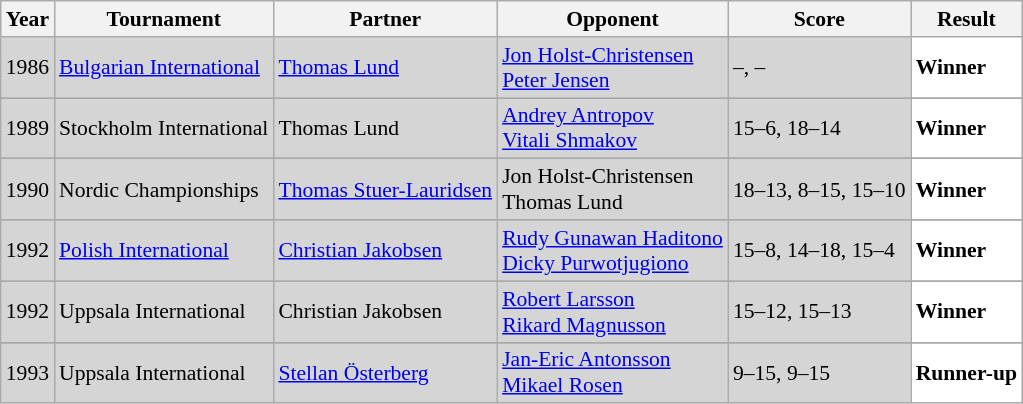<table class="sortable wikitable" style="font-size: 90%;">
<tr>
<th>Year</th>
<th>Tournament</th>
<th>Partner</th>
<th>Opponent</th>
<th>Score</th>
<th>Result</th>
</tr>
<tr style="background:#D5D5D5">
<td align="center">1986</td>
<td align="left"><a href='#'>Bulgarian International</a></td>
<td align="left"> <a href='#'>Thomas Lund</a></td>
<td align="left"> <a href='#'>Jon Holst-Christensen</a> <br>  <a href='#'>Peter Jensen</a></td>
<td align="left">–, –</td>
<td style="text-align:left; background:white"> <strong>Winner</strong></td>
</tr>
<tr>
</tr>
<tr style="background:#D5D5D5">
<td align="center">1989</td>
<td align="left">Stockholm International</td>
<td align="left"> Thomas Lund</td>
<td align="left"> <a href='#'>Andrey Antropov</a> <br>  <a href='#'>Vitali Shmakov</a></td>
<td align="left">15–6, 18–14</td>
<td style="text-align:left; background:white"> <strong>Winner</strong></td>
</tr>
<tr>
</tr>
<tr style="background:#D5D5D5">
<td align="center">1990</td>
<td align="left">Nordic Championships</td>
<td align="left"> <a href='#'>Thomas Stuer-Lauridsen</a></td>
<td align="left"> Jon Holst-Christensen <br>  Thomas Lund</td>
<td align="left">18–13, 8–15, 15–10</td>
<td style="text-align:left; background:white"> <strong>Winner</strong></td>
</tr>
<tr>
</tr>
<tr style="background:#D5D5D5">
<td align="center">1992</td>
<td align="left"><a href='#'>Polish International</a></td>
<td align="left"> <a href='#'>Christian Jakobsen</a></td>
<td align="left"> <a href='#'>Rudy Gunawan Haditono</a> <br>  <a href='#'>Dicky Purwotjugiono</a></td>
<td align="left">15–8, 14–18, 15–4</td>
<td style="text-align:left; background:white"> <strong>Winner</strong></td>
</tr>
<tr>
</tr>
<tr style="background:#D5D5D5">
<td align="center">1992</td>
<td align="left">Uppsala International</td>
<td align="left"> Christian Jakobsen</td>
<td align="left"> <a href='#'>Robert Larsson</a> <br>  <a href='#'>Rikard Magnusson</a></td>
<td align="left">15–12, 15–13</td>
<td style="text-align:left; background:white"> <strong>Winner</strong></td>
</tr>
<tr>
</tr>
<tr style="background:#D5D5D5">
<td align="center">1993</td>
<td align="left">Uppsala International</td>
<td align="left"> <a href='#'>Stellan Österberg</a></td>
<td align="left"> <a href='#'>Jan-Eric Antonsson</a> <br>  <a href='#'>Mikael Rosen</a></td>
<td align="left">9–15, 9–15</td>
<td style="text-align:left; background:white"> <strong>Runner-up</strong></td>
</tr>
</table>
